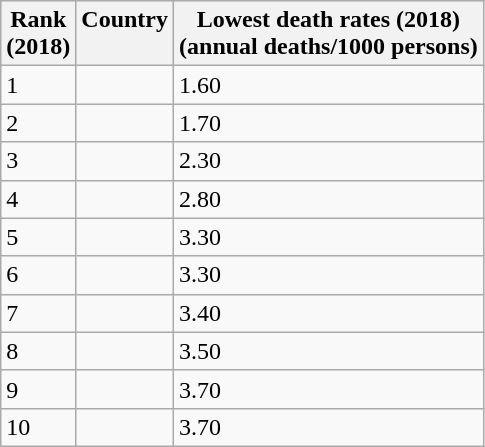<table class="wikitable">
<tr style="background:#ececec; vertical-align:top;">
<th>Rank<br>(2018)</th>
<th>Country</th>
<th>Lowest death rates (2018)<br> (annual deaths/1000 persons)</th>
</tr>
<tr>
<td>1</td>
<td></td>
<td>1.60</td>
</tr>
<tr>
<td>2</td>
<td></td>
<td>1.70</td>
</tr>
<tr>
<td>3</td>
<td></td>
<td>2.30</td>
</tr>
<tr>
<td>4</td>
<td></td>
<td>2.80</td>
</tr>
<tr>
<td>5</td>
<td></td>
<td>3.30</td>
</tr>
<tr>
<td>6</td>
<td></td>
<td>3.30</td>
</tr>
<tr>
<td>7</td>
<td></td>
<td>3.40</td>
</tr>
<tr>
<td>8</td>
<td></td>
<td>3.50</td>
</tr>
<tr>
<td>9</td>
<td></td>
<td>3.70</td>
</tr>
<tr>
<td>10</td>
<td></td>
<td>3.70</td>
</tr>
</table>
